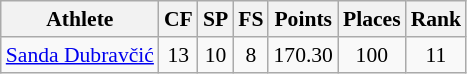<table class="wikitable" border="1" style="font-size:90%">
<tr>
<th>Athlete</th>
<th>CF</th>
<th>SP</th>
<th>FS</th>
<th>Points</th>
<th>Places</th>
<th>Rank</th>
</tr>
<tr align=center>
<td align=left><a href='#'>Sanda Dubravčić</a></td>
<td>13</td>
<td>10</td>
<td>8</td>
<td>170.30</td>
<td>100</td>
<td>11</td>
</tr>
</table>
